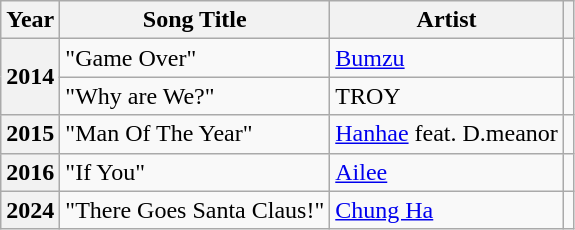<table class="wikitable plainrowheaders">
<tr>
<th scope="col">Year</th>
<th scope="col">Song Title</th>
<th scope="col">Artist</th>
<th scope="col" class="unsortable"></th>
</tr>
<tr>
<th scope="row" rowspan="2">2014</th>
<td>"Game Over"</td>
<td><a href='#'>Bumzu</a></td>
<td style="text-align:center"></td>
</tr>
<tr>
<td>"Why are We?"</td>
<td>TROY</td>
<td style="text-align:center"></td>
</tr>
<tr>
<th scope="row">2015</th>
<td>"Man Of The Year"</td>
<td><a href='#'>Hanhae</a> feat. D.meanor</td>
<td style="text-align:center"></td>
</tr>
<tr>
<th scope="row">2016</th>
<td>"If You"</td>
<td><a href='#'>Ailee</a></td>
<td style="text-align:center"></td>
</tr>
<tr>
<th scope="row">2024</th>
<td>"There Goes Santa Claus!"</td>
<td><a href='#'>Chung Ha</a></td>
<td style="text-align:center"></td>
</tr>
</table>
